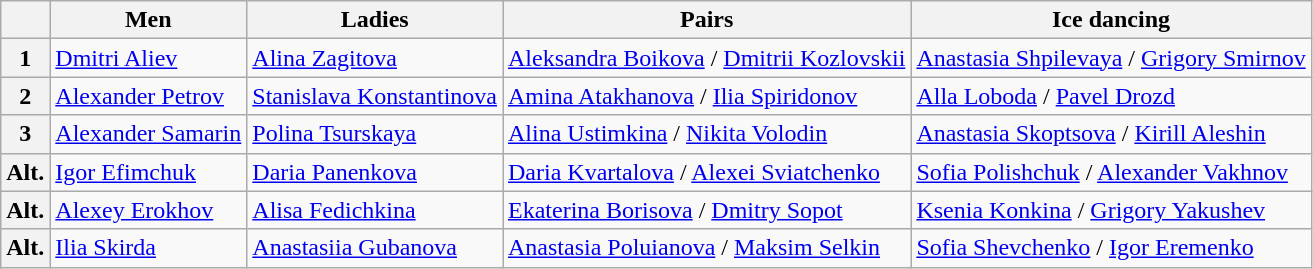<table class="wikitable">
<tr>
<th></th>
<th>Men</th>
<th>Ladies</th>
<th>Pairs</th>
<th>Ice dancing</th>
</tr>
<tr>
<th>1</th>
<td><a href='#'>Dmitri Aliev</a></td>
<td><a href='#'>Alina Zagitova</a></td>
<td><a href='#'>Aleksandra Boikova</a> / <a href='#'>Dmitrii Kozlovskii</a></td>
<td><a href='#'>Anastasia Shpilevaya</a> / <a href='#'>Grigory Smirnov</a></td>
</tr>
<tr>
<th>2</th>
<td><a href='#'>Alexander Petrov</a></td>
<td><a href='#'>Stanislava Konstantinova</a></td>
<td><a href='#'>Amina Atakhanova</a> / <a href='#'>Ilia Spiridonov</a></td>
<td><a href='#'>Alla Loboda</a> / <a href='#'>Pavel Drozd</a></td>
</tr>
<tr>
<th>3</th>
<td><a href='#'>Alexander Samarin</a></td>
<td><a href='#'>Polina Tsurskaya</a></td>
<td><a href='#'>Alina Ustimkina</a> / <a href='#'>Nikita Volodin</a></td>
<td><a href='#'>Anastasia Skoptsova</a> / <a href='#'>Kirill Aleshin</a></td>
</tr>
<tr>
<th>Alt.</th>
<td><a href='#'>Igor Efimchuk</a></td>
<td><a href='#'>Daria Panenkova</a></td>
<td><a href='#'>Daria Kvartalova</a> / <a href='#'>Alexei Sviatchenko</a></td>
<td><a href='#'>Sofia Polishchuk</a> / <a href='#'>Alexander Vakhnov</a></td>
</tr>
<tr>
<th>Alt.</th>
<td><a href='#'>Alexey Erokhov</a></td>
<td><a href='#'>Alisa Fedichkina</a></td>
<td><a href='#'>Ekaterina Borisova</a> / <a href='#'>Dmitry Sopot</a></td>
<td><a href='#'>Ksenia Konkina</a> / <a href='#'>Grigory Yakushev</a></td>
</tr>
<tr>
<th>Alt.</th>
<td><a href='#'>Ilia Skirda</a></td>
<td><a href='#'>Anastasiia Gubanova</a></td>
<td><a href='#'>Anastasia Poluianova</a> / <a href='#'>Maksim Selkin</a></td>
<td><a href='#'>Sofia Shevchenko</a> / <a href='#'>Igor Eremenko</a></td>
</tr>
</table>
